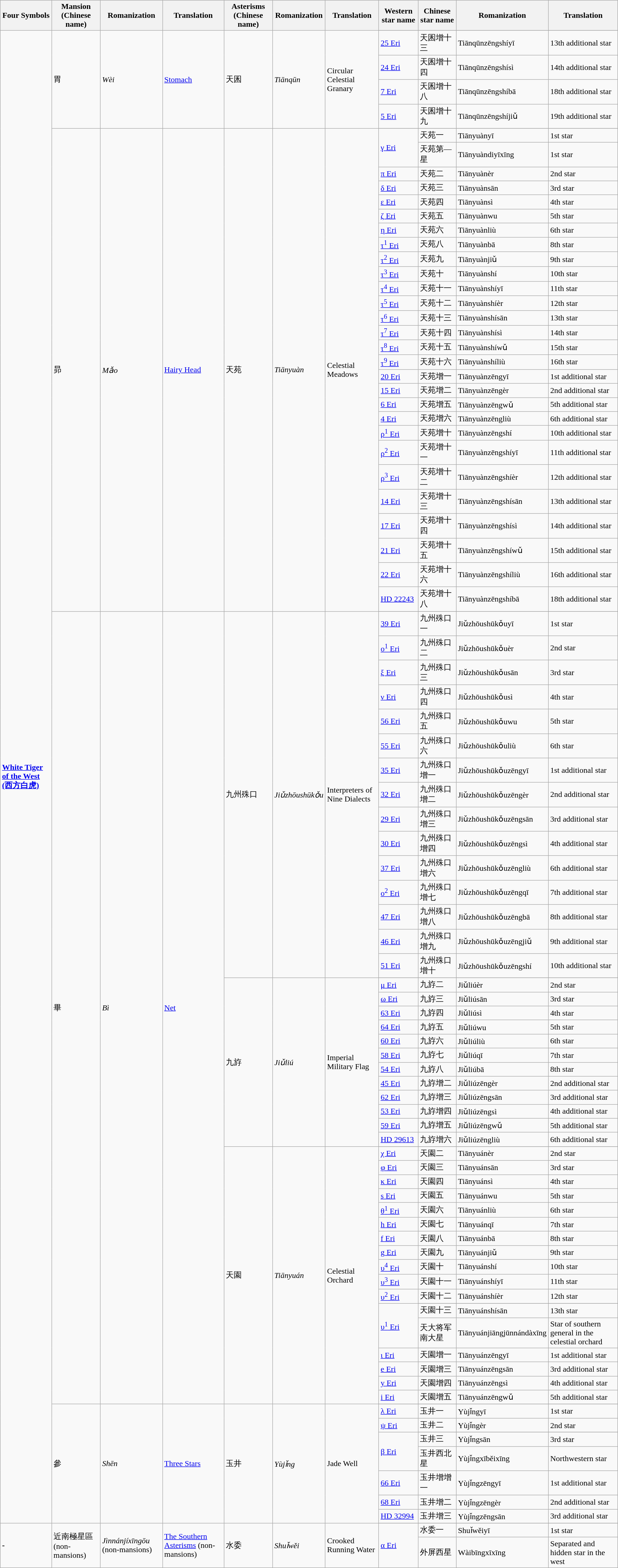<table class="wikitable">
<tr>
<th><strong>Four Symbols</strong></th>
<th><strong>Mansion (Chinese name)</strong></th>
<th><strong>Romanization</strong></th>
<th><strong>Translation</strong></th>
<th><strong>Asterisms (Chinese name)</strong></th>
<th><strong>Romanization</strong></th>
<th><strong>Translation</strong></th>
<th><strong>Western star name</strong></th>
<th><strong>Chinese star name</strong></th>
<th><strong>Romanization</strong></th>
<th><strong>Translation</strong></th>
</tr>
<tr>
<td rowspan="92"><strong><a href='#'>White Tiger of the West (西方白虎)</a></strong></td>
<td rowspan="5">胃</td>
<td rowspan="5"><em>Wèi</em></td>
<td rowspan="5"><a href='#'>Stomach</a></td>
<td rowspan="5">天囷</td>
<td rowspan="5"><em>Tiānqūn</em></td>
<td rowspan="5">Circular Celestial Granary</td>
</tr>
<tr>
<td><a href='#'>25 Eri</a></td>
<td>天囷增十三</td>
<td>Tiānqūnzēngshíyī</td>
<td>13th additional star</td>
</tr>
<tr>
<td><a href='#'>24 Eri</a></td>
<td>天囷增十四</td>
<td>Tiānqūnzēngshísì</td>
<td>14th additional star</td>
</tr>
<tr>
<td><a href='#'>7 Eri</a></td>
<td>天囷增十八</td>
<td>Tiānqūnzēngshíbā</td>
<td>18th additional star</td>
</tr>
<tr>
<td><a href='#'>5 Eri</a></td>
<td>天囷增十九</td>
<td>Tiānqūnzēngshíjiǔ</td>
<td>19th additional star</td>
</tr>
<tr>
<td rowspan="30">昴</td>
<td rowspan="30"><em>Mǎo</em></td>
<td rowspan="30"><a href='#'>Hairy Head</a></td>
<td rowspan="30">天苑</td>
<td rowspan="30"><em>Tiānyuàn</em></td>
<td rowspan="30">Celestial Meadows</td>
</tr>
<tr>
<td rowspan="3"><a href='#'>γ Eri</a></td>
</tr>
<tr>
<td>天苑一</td>
<td>Tiānyuànyī</td>
<td>1st star</td>
</tr>
<tr>
<td>天苑第—星</td>
<td>Tiānyuàndiyīxīng</td>
<td>1st star</td>
</tr>
<tr>
<td><a href='#'>π Eri</a></td>
<td>天苑二</td>
<td>Tiānyuànèr</td>
<td>2nd star</td>
</tr>
<tr>
<td><a href='#'>δ Eri</a></td>
<td>天苑三</td>
<td>Tiānyuànsān</td>
<td>3rd star</td>
</tr>
<tr>
<td><a href='#'>ε Eri</a></td>
<td>天苑四</td>
<td>Tiānyuànsì</td>
<td>4th star</td>
</tr>
<tr>
<td><a href='#'>ζ Eri</a></td>
<td>天苑五</td>
<td>Tiānyuànwu</td>
<td>5th star</td>
</tr>
<tr>
<td><a href='#'>η Eri</a></td>
<td>天苑六</td>
<td>Tiānyuànliù</td>
<td>6th star</td>
</tr>
<tr>
<td><a href='#'>τ<sup>1</sup> Eri</a></td>
<td>天苑八</td>
<td>Tiānyuànbā</td>
<td>8th star</td>
</tr>
<tr>
<td><a href='#'>τ<sup>2</sup> Eri</a></td>
<td>天苑九</td>
<td>Tiānyuànjiǔ</td>
<td>9th star</td>
</tr>
<tr>
<td><a href='#'>τ<sup>3</sup> Eri</a></td>
<td>天苑十</td>
<td>Tiānyuànshí</td>
<td>10th star</td>
</tr>
<tr>
<td><a href='#'>τ<sup>4</sup> Eri</a></td>
<td>天苑十一</td>
<td>Tiānyuànshíyī</td>
<td>11th star</td>
</tr>
<tr>
<td><a href='#'>τ<sup>5</sup> Eri</a></td>
<td>天苑十二</td>
<td>Tiānyuànshíèr</td>
<td>12th star</td>
</tr>
<tr>
<td><a href='#'>τ<sup>6</sup> Eri</a></td>
<td>天苑十三</td>
<td>Tiānyuànshísān</td>
<td>13th star</td>
</tr>
<tr>
<td><a href='#'>τ<sup>7</sup> Eri</a></td>
<td>天苑十四</td>
<td>Tiānyuànshísì</td>
<td>14th star</td>
</tr>
<tr>
<td><a href='#'>τ<sup>8</sup> Eri</a></td>
<td>天苑十五</td>
<td>Tiānyuànshíwǔ</td>
<td>15th star</td>
</tr>
<tr>
<td><a href='#'>τ<sup>9</sup> Eri</a></td>
<td>天苑十六</td>
<td>Tiānyuànshíliù</td>
<td>16th star</td>
</tr>
<tr>
<td><a href='#'>20 Eri</a></td>
<td>天苑增一</td>
<td>Tiānyuànzēngyī</td>
<td>1st additional star</td>
</tr>
<tr>
<td><a href='#'>15 Eri</a></td>
<td>天苑增二</td>
<td>Tiānyuànzēngèr</td>
<td>2nd additional star</td>
</tr>
<tr>
<td><a href='#'>6 Eri</a></td>
<td>天苑增五</td>
<td>Tiānyuànzēngwǔ</td>
<td>5th additional star</td>
</tr>
<tr>
<td><a href='#'>4 Eri</a></td>
<td>天苑增六</td>
<td>Tiānyuànzēngliù</td>
<td>6th additional star</td>
</tr>
<tr>
<td><a href='#'>ρ<sup>1</sup> Eri</a></td>
<td>天苑增十</td>
<td>Tiānyuànzēngshí</td>
<td>10th additional star</td>
</tr>
<tr>
<td><a href='#'>ρ<sup>2</sup> Eri</a></td>
<td>天苑增十一</td>
<td>Tiānyuànzēngshíyī</td>
<td>11th additional star</td>
</tr>
<tr>
<td><a href='#'>ρ<sup>3</sup> Eri</a></td>
<td>天苑增十二</td>
<td>Tiānyuànzēngshíèr</td>
<td>12th additional star</td>
</tr>
<tr>
<td><a href='#'>14 Eri</a></td>
<td>天苑增十三</td>
<td>Tiānyuànzēngshísān</td>
<td>13th additional star</td>
</tr>
<tr>
<td><a href='#'>17 Eri</a></td>
<td>天苑增十四</td>
<td>Tiānyuànzēngshísì</td>
<td>14th additional star</td>
</tr>
<tr>
<td><a href='#'>21 Eri</a></td>
<td>天苑增十五</td>
<td>Tiānyuànzēngshíwǔ</td>
<td>15th additional star</td>
</tr>
<tr>
<td><a href='#'>22 Eri</a></td>
<td>天苑增十六</td>
<td>Tiānyuànzēngshíliù</td>
<td>16th additional star</td>
</tr>
<tr>
<td><a href='#'>HD 22243</a></td>
<td>天苑增十八</td>
<td>Tiānyuànzēngshíbā</td>
<td>18th additional star</td>
</tr>
<tr>
<td rowspan="48">畢</td>
<td rowspan="48"><em>Bì</em></td>
<td rowspan="48"><a href='#'>Net</a></td>
<td rowspan="16">九州殊口</td>
<td rowspan="16"><em>Jiǔzhōushūkǒu</em></td>
<td rowspan="16">Interpreters of Nine Dialects</td>
</tr>
<tr>
<td><a href='#'>39 Eri</a></td>
<td>九州殊口一</td>
<td>Jiǔzhōushūkǒuyī</td>
<td>1st star</td>
</tr>
<tr>
<td><a href='#'>ο<sup>1</sup> Eri</a></td>
<td>九州殊口二</td>
<td>Jiǔzhōushūkǒuèr</td>
<td>2nd star</td>
</tr>
<tr>
<td><a href='#'>ξ Eri</a></td>
<td>九州殊口三</td>
<td>Jiǔzhōushūkǒusān</td>
<td>3rd star</td>
</tr>
<tr>
<td><a href='#'>ν Eri</a></td>
<td>九州殊口四</td>
<td>Jiǔzhōushūkǒusì</td>
<td>4th star</td>
</tr>
<tr>
<td><a href='#'>56 Eri</a></td>
<td>九州殊口五</td>
<td>Jiǔzhōushūkǒuwu</td>
<td>5th star</td>
</tr>
<tr>
<td><a href='#'>55 Eri</a></td>
<td>九州殊口六</td>
<td>Jiǔzhōushūkǒuliù</td>
<td>6th star</td>
</tr>
<tr>
<td><a href='#'>35 Eri</a></td>
<td>九州殊口增一</td>
<td>Jiǔzhōushūkǒuzēngyī</td>
<td>1st additional star</td>
</tr>
<tr>
<td><a href='#'>32 Eri</a></td>
<td>九州殊口增二</td>
<td>Jiǔzhōushūkǒuzēngèr</td>
<td>2nd additional star</td>
</tr>
<tr>
<td><a href='#'>29 Eri</a></td>
<td>九州殊口增三</td>
<td>Jiǔzhōushūkǒuzēngsān</td>
<td>3rd additional star</td>
</tr>
<tr>
<td><a href='#'>30 Eri</a></td>
<td>九州殊口增四</td>
<td>Jiǔzhōushūkǒuzēngsì</td>
<td>4th additional star</td>
</tr>
<tr>
<td><a href='#'>37 Eri</a></td>
<td>九州殊口增六</td>
<td>Jiǔzhōushūkǒuzēngliù</td>
<td>6th additional star</td>
</tr>
<tr>
<td><a href='#'>ο<sup>2</sup> Eri</a></td>
<td>九州殊口增七</td>
<td>Jiǔzhōushūkǒuzēngqī</td>
<td>7th additional star</td>
</tr>
<tr>
<td><a href='#'>47 Eri</a></td>
<td>九州殊口增八</td>
<td>Jiǔzhōushūkǒuzēngbā</td>
<td>8th additional star</td>
</tr>
<tr>
<td><a href='#'>46 Eri</a></td>
<td>九州殊口增九</td>
<td>Jiǔzhōushūkǒuzēngjiǔ</td>
<td>9th additional star</td>
</tr>
<tr>
<td><a href='#'>51 Eri</a></td>
<td>九州殊口增十</td>
<td>Jiǔzhōushūkǒuzēngshí</td>
<td>10th additional star</td>
</tr>
<tr>
<td rowspan="13">九斿</td>
<td rowspan="13"><em>Jiǔliú</em></td>
<td rowspan="13">Imperial Military Flag</td>
</tr>
<tr>
<td><a href='#'>μ Eri</a></td>
<td>九斿二</td>
<td>Jiǔliúèr</td>
<td>2nd star</td>
</tr>
<tr>
<td><a href='#'>ω Eri</a></td>
<td>九斿三</td>
<td>Jiǔliúsān</td>
<td>3rd star</td>
</tr>
<tr>
<td><a href='#'>63 Eri</a></td>
<td>九斿四</td>
<td>Jiǔliúsì</td>
<td>4th star</td>
</tr>
<tr>
<td><a href='#'>64 Eri</a></td>
<td>九斿五</td>
<td>Jiǔliúwu</td>
<td>5th star</td>
</tr>
<tr>
<td><a href='#'>60 Eri</a></td>
<td>九斿六</td>
<td>Jiǔliúliù</td>
<td>6th star</td>
</tr>
<tr>
<td><a href='#'>58 Eri</a></td>
<td>九斿七</td>
<td>Jiǔliúqī</td>
<td>7th star</td>
</tr>
<tr>
<td><a href='#'>54 Eri</a></td>
<td>九斿八</td>
<td>Jiǔliúbā</td>
<td>8th star</td>
</tr>
<tr>
<td><a href='#'>45 Eri</a></td>
<td>九斿增二</td>
<td>Jiǔliúzēngèr</td>
<td>2nd additional star</td>
</tr>
<tr>
<td><a href='#'>62 Eri</a></td>
<td>九斿增三</td>
<td>Jiǔliúzēngsān</td>
<td>3rd additional star</td>
</tr>
<tr>
<td><a href='#'>53 Eri</a></td>
<td>九斿增四</td>
<td>Jiǔliúzēngsì</td>
<td>4th additional star</td>
</tr>
<tr>
<td><a href='#'>59 Eri</a></td>
<td>九斿增五</td>
<td>Jiǔliúzēngwǔ</td>
<td>5th additional star</td>
</tr>
<tr>
<td><a href='#'>HD 29613</a></td>
<td>九斿增六</td>
<td>Jiǔliúzēngliù</td>
<td>6th additional star</td>
</tr>
<tr>
<td rowspan="19">天園</td>
<td rowspan="19"><em>Tiānyuán</em></td>
<td rowspan="19">Celestial Orchard</td>
</tr>
<tr>
<td><a href='#'>χ Eri</a></td>
<td>天園二</td>
<td>Tiānyuánèr</td>
<td>2nd star</td>
</tr>
<tr>
<td><a href='#'>φ Eri</a></td>
<td>天園三</td>
<td>Tiānyuánsān</td>
<td>3rd star</td>
</tr>
<tr>
<td><a href='#'>κ Eri</a></td>
<td>天園四</td>
<td>Tiānyuánsì</td>
<td>4th star</td>
</tr>
<tr>
<td><a href='#'>s Eri</a></td>
<td>天園五</td>
<td>Tiānyuánwu</td>
<td>5th star</td>
</tr>
<tr>
<td><a href='#'>θ<sup>1</sup> Eri</a></td>
<td>天園六</td>
<td>Tiānyuánliù</td>
<td>6th star</td>
</tr>
<tr>
<td><a href='#'>h Eri</a></td>
<td>天園七</td>
<td>Tiānyuánqī</td>
<td>7th star</td>
</tr>
<tr>
<td><a href='#'>f Eri</a></td>
<td>天園八</td>
<td>Tiānyuánbā</td>
<td>8th star</td>
</tr>
<tr>
<td><a href='#'>g Eri</a></td>
<td>天園九</td>
<td>Tiānyuánjiǔ</td>
<td>9th star</td>
</tr>
<tr>
<td><a href='#'>υ<sup>4</sup> Eri</a></td>
<td>天園十</td>
<td>Tiānyuánshí</td>
<td>10th star</td>
</tr>
<tr>
<td><a href='#'>υ<sup>3</sup> Eri</a></td>
<td>天園十一</td>
<td>Tiānyuánshíyī</td>
<td>11th star</td>
</tr>
<tr>
<td><a href='#'>υ<sup>2</sup> Eri</a></td>
<td>天園十二</td>
<td>Tiānyuánshíèr</td>
<td>12th star</td>
</tr>
<tr>
<td rowspan="3"><a href='#'>υ<sup>1</sup> Eri</a></td>
</tr>
<tr>
<td>天園十三</td>
<td>Tiānyuánshísān</td>
<td>13th star</td>
</tr>
<tr>
<td>天大将军南大星</td>
<td>Tiānyuánjiāngjūnnándàxīng</td>
<td>Star of southern general in the celestial orchard</td>
</tr>
<tr>
<td><a href='#'>ι Eri</a></td>
<td>天園增一</td>
<td>Tiānyuánzēngyī</td>
<td>1st additional star</td>
</tr>
<tr>
<td><a href='#'>e Eri</a></td>
<td>天園增三</td>
<td>Tiānyuánzēngsān</td>
<td>3rd additional star</td>
</tr>
<tr>
<td><a href='#'>y Eri</a></td>
<td>天園增四</td>
<td>Tiānyuánzēngsì</td>
<td>4th additional star</td>
</tr>
<tr>
<td><a href='#'>i Eri</a></td>
<td>天園增五</td>
<td>Tiānyuánzēngwǔ</td>
<td>5th additional star</td>
</tr>
<tr>
<td rowspan="9">參</td>
<td rowspan="9"><em>Shēn</em></td>
<td rowspan="9"><a href='#'>Three Stars</a></td>
<td rowspan="9">玉井</td>
<td rowspan="9"><em>Yùjǐng</em></td>
<td rowspan="9">Jade Well</td>
</tr>
<tr>
<td><a href='#'>λ Eri</a></td>
<td>玉井一</td>
<td>Yùjǐngyī</td>
<td>1st star</td>
</tr>
<tr>
<td><a href='#'>ψ Eri</a></td>
<td>玉井二</td>
<td>Yùjǐngèr</td>
<td>2nd star</td>
</tr>
<tr>
<td rowspan="3"><a href='#'>β Eri</a></td>
</tr>
<tr>
<td>玉井三</td>
<td>Yùjǐngsān</td>
<td>3rd star</td>
</tr>
<tr>
<td>玉井西北星</td>
<td>Yùjǐngxīběixīng</td>
<td>Northwestern star</td>
</tr>
<tr>
<td><a href='#'>66 Eri</a></td>
<td>玉井增增一</td>
<td>Yùjǐngzēngyī</td>
<td>1st additional star</td>
</tr>
<tr>
<td><a href='#'>68 Eri</a></td>
<td>玉井增二</td>
<td>Yùjǐngzēngèr</td>
<td>2nd additional star</td>
</tr>
<tr>
<td><a href='#'>HD 32994</a></td>
<td>玉井增三</td>
<td>Yùjǐngzēngsān</td>
<td>3rd additional star</td>
</tr>
<tr>
<td rowspan="4"><strong>-</strong></td>
<td rowspan="4">近南極星區 (non-mansions)</td>
<td rowspan="4"><em>Jìnnánjíxīngōu</em> (non-mansions)</td>
<td rowspan="4"><a href='#'>The Southern Asterisms</a> (non-mansions)</td>
<td rowspan="4">水委</td>
<td rowspan="4"><em>Shuǐwěi</em></td>
<td rowspan="4">Crooked Running Water</td>
</tr>
<tr>
<td rowspan="4"><a href='#'>α Eri</a></td>
</tr>
<tr>
<td>水委一</td>
<td>Shuǐwěiyī</td>
<td>1st star</td>
</tr>
<tr>
<td>外屏西星</td>
<td>Wàibīngxīxīng</td>
<td>Separated and hidden star in the west</td>
</tr>
</table>
